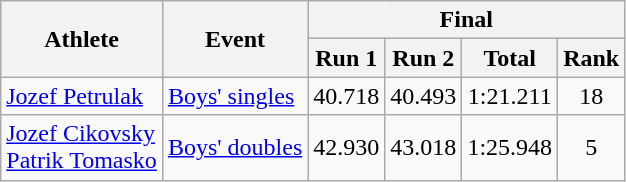<table class="wikitable">
<tr>
<th rowspan="2">Athlete</th>
<th rowspan="2">Event</th>
<th colspan="4">Final</th>
</tr>
<tr>
<th>Run 1</th>
<th>Run 2</th>
<th>Total</th>
<th>Rank</th>
</tr>
<tr>
<td><a href='#'>Jozef Petrulak</a></td>
<td><a href='#'>Boys' singles</a></td>
<td align="center">40.718</td>
<td align="center">40.493</td>
<td align="center">1:21.211</td>
<td align="center">18</td>
</tr>
<tr>
<td><a href='#'>Jozef Cikovsky</a><br><a href='#'>Patrik Tomasko</a></td>
<td><a href='#'>Boys' doubles</a></td>
<td align="center">42.930</td>
<td align="center">43.018</td>
<td align="center">1:25.948</td>
<td align="center">5</td>
</tr>
</table>
